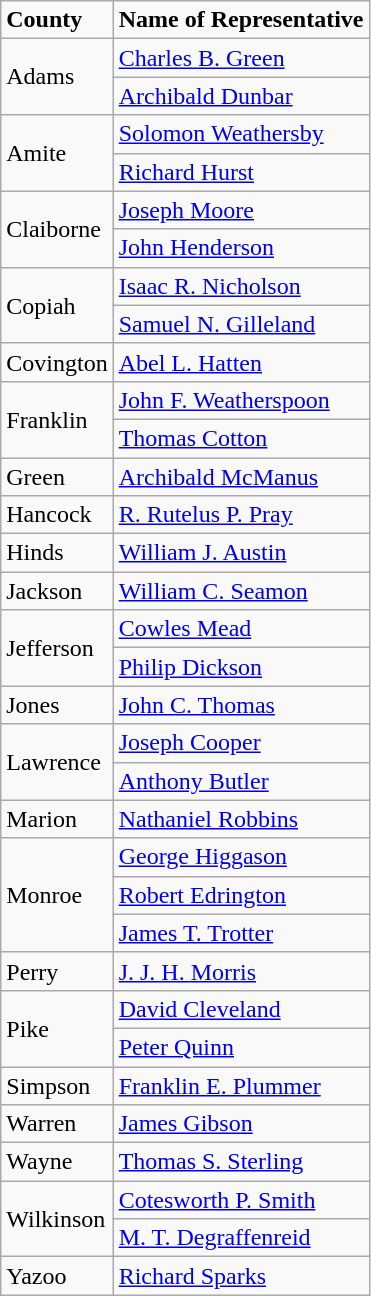<table class="wikitable">
<tr>
<td><strong>County</strong></td>
<td><strong>Name of Representative</strong></td>
</tr>
<tr>
<td colspan="1" rowspan="2">Adams</td>
<td><a href='#'>Charles B. Green</a></td>
</tr>
<tr>
<td><a href='#'>Archibald Dunbar</a></td>
</tr>
<tr>
<td colspan="1" rowspan="2">Amite</td>
<td><a href='#'>Solomon Weathersby</a></td>
</tr>
<tr>
<td><a href='#'>Richard Hurst</a></td>
</tr>
<tr>
<td colspan="1" rowspan="2">Claiborne</td>
<td><a href='#'>Joseph Moore</a></td>
</tr>
<tr>
<td><a href='#'>John Henderson</a></td>
</tr>
<tr>
<td colspan="1" rowspan="2">Copiah</td>
<td><a href='#'>Isaac R. Nicholson</a></td>
</tr>
<tr>
<td><a href='#'>Samuel N. Gilleland</a></td>
</tr>
<tr>
<td>Covington</td>
<td><a href='#'>Abel L. Hatten</a></td>
</tr>
<tr>
<td colspan="1" rowspan="2">Franklin</td>
<td><a href='#'>John F. Weatherspoon</a></td>
</tr>
<tr>
<td><a href='#'>Thomas Cotton</a></td>
</tr>
<tr>
<td colspan="1">Green</td>
<td><a href='#'>Archibald McManus</a></td>
</tr>
<tr>
<td colspan="1">Hancock</td>
<td><a href='#'>R. Rutelus P. Pray</a></td>
</tr>
<tr>
<td>Hinds</td>
<td><a href='#'>William J. Austin</a></td>
</tr>
<tr>
<td>Jackson</td>
<td><a href='#'>William C. Seamon</a></td>
</tr>
<tr>
<td colspan="1" rowspan="2">Jefferson</td>
<td><a href='#'>Cowles Mead</a></td>
</tr>
<tr>
<td><a href='#'>Philip Dickson</a></td>
</tr>
<tr>
<td>Jones</td>
<td><a href='#'>John C. Thomas</a></td>
</tr>
<tr>
<td colspan="1" rowspan="2">Lawrence</td>
<td><a href='#'>Joseph Cooper</a></td>
</tr>
<tr>
<td><a href='#'>Anthony Butler</a></td>
</tr>
<tr>
<td>Marion</td>
<td><a href='#'>Nathaniel Robbins</a></td>
</tr>
<tr>
<td colspan="1" rowspan="3">Monroe</td>
<td><a href='#'>George Higgason</a></td>
</tr>
<tr>
<td><a href='#'>Robert Edrington</a></td>
</tr>
<tr>
<td><a href='#'>James T. Trotter</a></td>
</tr>
<tr>
<td colspan="1">Perry</td>
<td><a href='#'>J. J. H. Morris</a></td>
</tr>
<tr>
<td colspan="1" rowspan="2">Pike</td>
<td><a href='#'>David Cleveland</a></td>
</tr>
<tr>
<td><a href='#'>Peter Quinn</a></td>
</tr>
<tr>
<td>Simpson</td>
<td><a href='#'>Franklin E. Plummer</a></td>
</tr>
<tr>
<td>Warren</td>
<td><a href='#'>James Gibson</a></td>
</tr>
<tr>
<td colspan="1">Wayne</td>
<td><a href='#'>Thomas S. Sterling</a></td>
</tr>
<tr>
<td colspan="1" rowspan="2">Wilkinson</td>
<td><a href='#'>Cotesworth P. Smith</a></td>
</tr>
<tr>
<td><a href='#'>M. T. Degraffenreid</a></td>
</tr>
<tr>
<td>Yazoo</td>
<td><a href='#'>Richard Sparks</a></td>
</tr>
</table>
